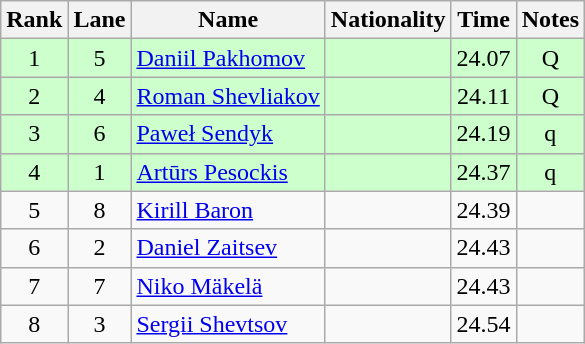<table class="wikitable sortable" style="text-align:center">
<tr>
<th>Rank</th>
<th>Lane</th>
<th>Name</th>
<th>Nationality</th>
<th>Time</th>
<th>Notes</th>
</tr>
<tr bgcolor=ccffcc>
<td>1</td>
<td>5</td>
<td align=left><a href='#'>Daniil Pakhomov</a></td>
<td align=left></td>
<td>24.07</td>
<td>Q</td>
</tr>
<tr bgcolor=ccffcc>
<td>2</td>
<td>4</td>
<td align=left><a href='#'>Roman Shevliakov</a></td>
<td align=left></td>
<td>24.11</td>
<td>Q</td>
</tr>
<tr bgcolor=ccffcc>
<td>3</td>
<td>6</td>
<td align=left><a href='#'>Paweł Sendyk</a></td>
<td align=left></td>
<td>24.19</td>
<td>q</td>
</tr>
<tr bgcolor=ccffcc>
<td>4</td>
<td>1</td>
<td align=left><a href='#'>Artūrs Pesockis</a></td>
<td align=left></td>
<td>24.37</td>
<td>q</td>
</tr>
<tr>
<td>5</td>
<td>8</td>
<td align=left><a href='#'>Kirill Baron</a></td>
<td align=left></td>
<td>24.39</td>
<td></td>
</tr>
<tr>
<td>6</td>
<td>2</td>
<td align=left><a href='#'>Daniel Zaitsev</a></td>
<td align=left></td>
<td>24.43</td>
<td></td>
</tr>
<tr>
<td>7</td>
<td>7</td>
<td align=left><a href='#'>Niko Mäkelä</a></td>
<td align=left></td>
<td>24.43</td>
<td></td>
</tr>
<tr>
<td>8</td>
<td>3</td>
<td align=left><a href='#'>Sergii Shevtsov</a></td>
<td align=left></td>
<td>24.54</td>
<td></td>
</tr>
</table>
